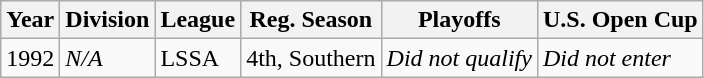<table class="wikitable">
<tr>
<th>Year</th>
<th>Division</th>
<th>League</th>
<th>Reg. Season</th>
<th>Playoffs</th>
<th>U.S. Open Cup</th>
</tr>
<tr>
<td>1992</td>
<td><em>N/A</em></td>
<td>LSSA</td>
<td>4th, Southern</td>
<td><em>Did not qualify</em></td>
<td><em>Did not enter</em></td>
</tr>
</table>
